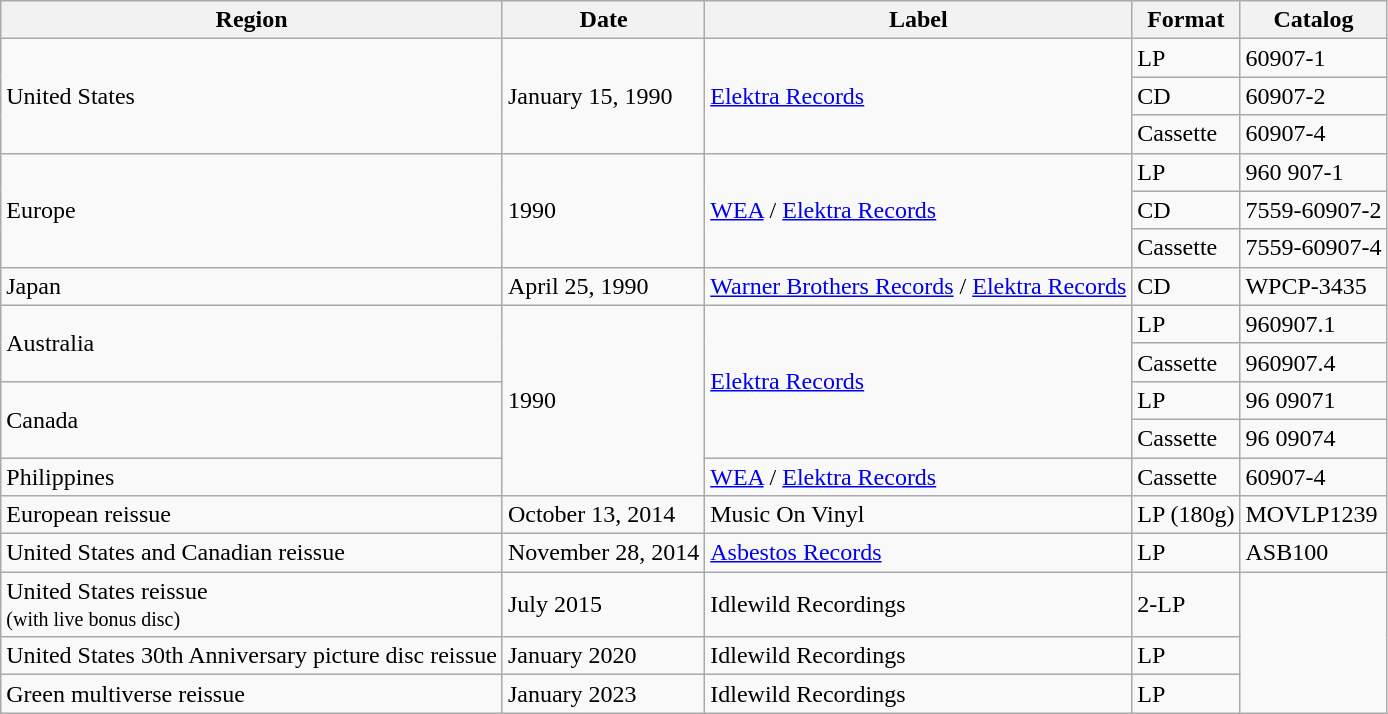<table class="wikitable">
<tr>
<th>Region</th>
<th>Date</th>
<th>Label</th>
<th>Format</th>
<th>Catalog</th>
</tr>
<tr>
<td rowspan="3">United States</td>
<td rowspan="3">January 15, 1990</td>
<td rowspan="3"><a href='#'>Elektra Records</a></td>
<td>LP</td>
<td>60907-1</td>
</tr>
<tr>
<td>CD</td>
<td>60907-2</td>
</tr>
<tr>
<td>Cassette</td>
<td>60907-4</td>
</tr>
<tr>
<td rowspan="3">Europe</td>
<td rowspan="3">1990</td>
<td rowspan="3"><a href='#'>WEA</a> / <a href='#'>Elektra Records</a></td>
<td>LP</td>
<td>960 907-1</td>
</tr>
<tr>
<td>CD</td>
<td>7559-60907-2</td>
</tr>
<tr>
<td>Cassette</td>
<td>7559-60907-4</td>
</tr>
<tr>
<td>Japan</td>
<td>April 25, 1990</td>
<td><a href='#'>Warner Brothers Records</a> / <a href='#'>Elektra Records</a></td>
<td>CD</td>
<td>WPCP-3435</td>
</tr>
<tr>
<td rowspan="2">Australia</td>
<td rowspan="5">1990</td>
<td rowspan="4"><a href='#'>Elektra Records</a></td>
<td>LP</td>
<td>960907.1</td>
</tr>
<tr>
<td>Cassette</td>
<td>960907.4</td>
</tr>
<tr>
<td rowspan="2">Canada</td>
<td>LP</td>
<td>96 09071</td>
</tr>
<tr>
<td>Cassette</td>
<td>96 09074</td>
</tr>
<tr>
<td>Philippines</td>
<td><a href='#'>WEA</a> / <a href='#'>Elektra Records</a></td>
<td>Cassette</td>
<td>60907-4</td>
</tr>
<tr>
<td>European reissue</td>
<td>October 13, 2014</td>
<td>Music On Vinyl</td>
<td>LP (180g)</td>
<td>MOVLP1239</td>
</tr>
<tr>
<td>United States and Canadian reissue</td>
<td>November 28, 2014</td>
<td><a href='#'>Asbestos Records</a></td>
<td>LP</td>
<td>ASB100</td>
</tr>
<tr>
<td>United States reissue<br><small>(with live bonus disc)</small></td>
<td>July 2015</td>
<td>Idlewild Recordings</td>
<td>2-LP</td>
</tr>
<tr>
<td>United States 30th Anniversary picture disc reissue</td>
<td>January 2020</td>
<td>Idlewild Recordings</td>
<td>LP</td>
</tr>
<tr>
<td>Green multiverse reissue</td>
<td>January 2023</td>
<td>Idlewild Recordings</td>
<td>LP</td>
</tr>
</table>
